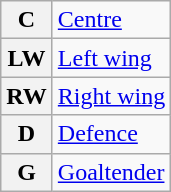<table class="wikitable">
<tr>
<th>C</th>
<td><a href='#'>Centre</a></td>
</tr>
<tr>
<th>LW</th>
<td><a href='#'>Left wing</a></td>
</tr>
<tr>
<th>RW</th>
<td><a href='#'>Right wing</a></td>
</tr>
<tr>
<th>D</th>
<td><a href='#'>Defence</a></td>
</tr>
<tr>
<th>G</th>
<td><a href='#'>Goaltender</a></td>
</tr>
</table>
